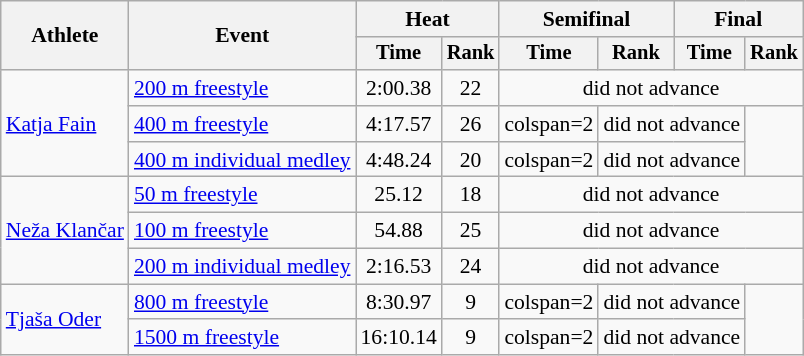<table class="wikitable" style="text-align:center; font-size:90%">
<tr>
<th rowspan="2">Athlete</th>
<th rowspan="2">Event</th>
<th colspan="2">Heat</th>
<th colspan="2">Semifinal</th>
<th colspan="2">Final</th>
</tr>
<tr style="font-size:95%">
<th>Time</th>
<th>Rank</th>
<th>Time</th>
<th>Rank</th>
<th>Time</th>
<th>Rank</th>
</tr>
<tr>
<td align=left rowspan=3><a href='#'>Katja Fain</a></td>
<td align=left><a href='#'>200 m freestyle</a></td>
<td>2:00.38</td>
<td>22</td>
<td colspan=4>did not advance</td>
</tr>
<tr>
<td align=left><a href='#'>400 m freestyle</a></td>
<td>4:17.57</td>
<td>26</td>
<td>colspan=2 </td>
<td colspan=2>did not advance</td>
</tr>
<tr>
<td align=left><a href='#'>400 m individual medley</a></td>
<td>4:48.24</td>
<td>20</td>
<td>colspan=2 </td>
<td colspan=2>did not advance</td>
</tr>
<tr>
<td align=left rowspan=3><a href='#'>Neža Klančar</a></td>
<td align=left><a href='#'>50 m freestyle</a></td>
<td>25.12</td>
<td>18</td>
<td colspan=4>did not advance</td>
</tr>
<tr>
<td align=left><a href='#'>100 m freestyle</a></td>
<td>54.88</td>
<td>25</td>
<td colspan=4>did not advance</td>
</tr>
<tr>
<td align=left><a href='#'>200 m individual medley</a></td>
<td>2:16.53</td>
<td>24</td>
<td colspan=4>did not advance</td>
</tr>
<tr>
<td align=left rowspan=2><a href='#'>Tjaša Oder</a></td>
<td align=left><a href='#'>800 m freestyle</a></td>
<td>8:30.97</td>
<td>9</td>
<td>colspan=2 </td>
<td colspan=2>did not advance</td>
</tr>
<tr>
<td align=left><a href='#'>1500 m freestyle</a></td>
<td>16:10.14</td>
<td>9</td>
<td>colspan=2 </td>
<td colspan=2>did not advance</td>
</tr>
</table>
